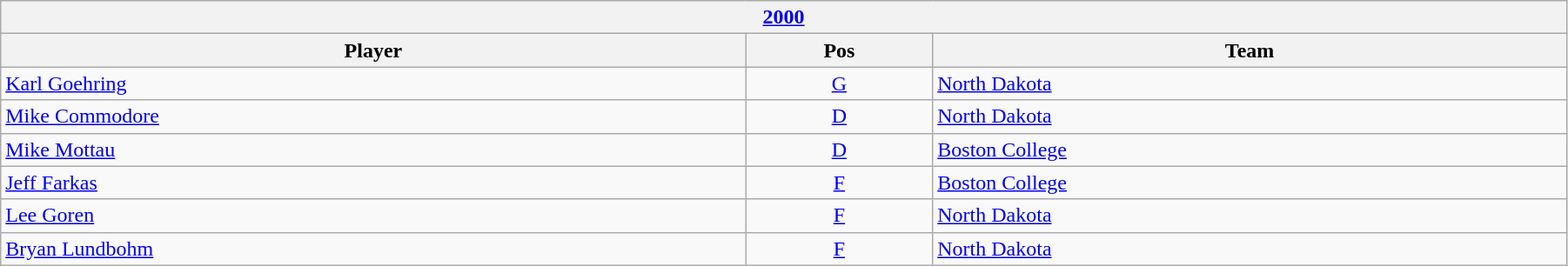<table class="wikitable" width=95%>
<tr>
<th colspan=3><a href='#'>2000</a></th>
</tr>
<tr>
<th>Player</th>
<th>Pos</th>
<th>Team</th>
</tr>
<tr>
<td><a href='#'>Karl Goehring</a></td>
<td style="text-align:center;"><a href='#'>G</a></td>
<td><a href='#'>North Dakota</a></td>
</tr>
<tr>
<td><a href='#'>Mike Commodore</a></td>
<td style="text-align:center;"><a href='#'>D</a></td>
<td><a href='#'>North Dakota</a></td>
</tr>
<tr>
<td><a href='#'>Mike Mottau</a></td>
<td style="text-align:center;"><a href='#'>D</a></td>
<td><a href='#'>Boston College</a></td>
</tr>
<tr>
<td><a href='#'>Jeff Farkas</a></td>
<td style="text-align:center;"><a href='#'>F</a></td>
<td><a href='#'>Boston College</a></td>
</tr>
<tr>
<td><a href='#'>Lee Goren</a></td>
<td style="text-align:center;"><a href='#'>F</a></td>
<td><a href='#'>North Dakota</a></td>
</tr>
<tr>
<td><a href='#'>Bryan Lundbohm</a></td>
<td style="text-align:center;"><a href='#'>F</a></td>
<td><a href='#'>North Dakota</a></td>
</tr>
</table>
